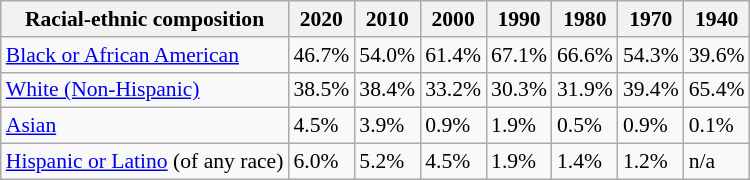<table class="wikitable sortable collapsible" style="font-size: 90%;">
<tr>
<th>Racial-ethnic composition</th>
<th>2020</th>
<th>2010</th>
<th>2000</th>
<th>1990</th>
<th>1980</th>
<th>1970</th>
<th>1940</th>
</tr>
<tr>
<td><a href='#'>Black or African American</a></td>
<td>46.7%</td>
<td>54.0%</td>
<td>61.4%</td>
<td>67.1%</td>
<td>66.6%</td>
<td>54.3%</td>
<td>39.6%</td>
</tr>
<tr>
<td><a href='#'>White (Non-Hispanic)</a></td>
<td>38.5%</td>
<td>38.4%</td>
<td>33.2%</td>
<td>30.3%</td>
<td>31.9%</td>
<td>39.4%</td>
<td>65.4%</td>
</tr>
<tr>
<td><a href='#'>Asian</a></td>
<td>4.5%</td>
<td>3.9%</td>
<td>0.9%</td>
<td>1.9%</td>
<td>0.5%</td>
<td>0.9%</td>
<td>0.1%</td>
</tr>
<tr>
<td><a href='#'>Hispanic or Latino</a> (of any race)</td>
<td>6.0%</td>
<td>5.2%</td>
<td>4.5%</td>
<td>1.9%</td>
<td>1.4%</td>
<td>1.2%</td>
<td>n/a</td>
</tr>
</table>
